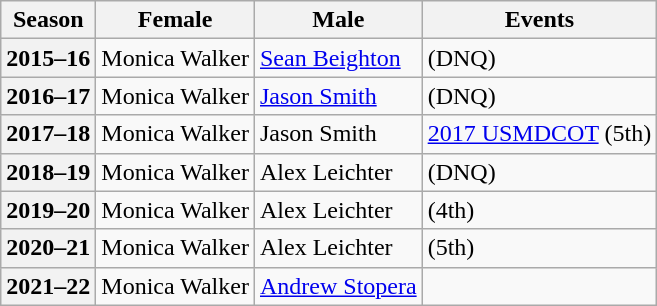<table class="wikitable">
<tr>
<th scope="col">Season</th>
<th scope="col">Female</th>
<th scope="col">Male</th>
<th scope="col">Events</th>
</tr>
<tr>
<th scope="row">2015–16</th>
<td>Monica Walker</td>
<td><a href='#'>Sean Beighton</a></td>
<td> (DNQ)</td>
</tr>
<tr>
<th scope="row">2016–17</th>
<td>Monica Walker</td>
<td><a href='#'>Jason Smith</a></td>
<td> (DNQ)</td>
</tr>
<tr>
<th scope="row">2017–18</th>
<td>Monica Walker</td>
<td>Jason Smith</td>
<td><a href='#'>2017 USMDCOT</a> (5th)</td>
</tr>
<tr>
<th scope="row">2018–19</th>
<td>Monica Walker</td>
<td>Alex Leichter</td>
<td> (DNQ)</td>
</tr>
<tr>
<th scope="row">2019–20</th>
<td>Monica Walker</td>
<td>Alex Leichter</td>
<td> (4th)</td>
</tr>
<tr>
<th scope="row">2020–21</th>
<td>Monica Walker</td>
<td>Alex Leichter</td>
<td> (5th)</td>
</tr>
<tr>
<th scope="row">2021–22</th>
<td>Monica Walker</td>
<td><a href='#'>Andrew Stopera</a></td>
<td></td>
</tr>
</table>
